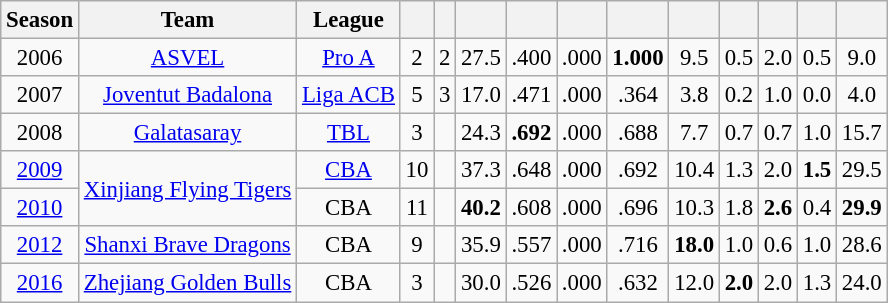<table class="wikitable sortable" style="font-size:95%; text-align:center;">
<tr>
<th>Season</th>
<th>Team</th>
<th>League</th>
<th></th>
<th></th>
<th></th>
<th></th>
<th></th>
<th></th>
<th></th>
<th></th>
<th></th>
<th></th>
<th></th>
</tr>
<tr>
<td>2006</td>
<td><a href='#'>ASVEL</a></td>
<td><a href='#'>Pro A</a></td>
<td>2</td>
<td>2</td>
<td>27.5</td>
<td>.400</td>
<td>.000</td>
<td><strong>1.000</strong></td>
<td>9.5</td>
<td>0.5</td>
<td>2.0</td>
<td>0.5</td>
<td>9.0</td>
</tr>
<tr>
<td>2007</td>
<td><a href='#'>Joventut Badalona</a></td>
<td><a href='#'>Liga ACB</a></td>
<td>5</td>
<td>3</td>
<td>17.0</td>
<td>.471</td>
<td>.000</td>
<td>.364</td>
<td>3.8</td>
<td>0.2</td>
<td>1.0</td>
<td>0.0</td>
<td>4.0</td>
</tr>
<tr>
<td>2008</td>
<td><a href='#'>Galatasaray</a></td>
<td><a href='#'>TBL</a></td>
<td>3</td>
<td></td>
<td>24.3</td>
<td><strong>.692</strong></td>
<td>.000</td>
<td>.688</td>
<td>7.7</td>
<td>0.7</td>
<td>0.7</td>
<td>1.0</td>
<td>15.7</td>
</tr>
<tr>
<td><a href='#'>2009</a></td>
<td rowspan="2"><a href='#'>Xinjiang Flying Tigers</a></td>
<td><a href='#'>CBA</a></td>
<td>10</td>
<td></td>
<td>37.3</td>
<td>.648</td>
<td>.000</td>
<td>.692</td>
<td>10.4</td>
<td>1.3</td>
<td>2.0</td>
<td><strong>1.5</strong></td>
<td>29.5</td>
</tr>
<tr>
<td><a href='#'>2010</a></td>
<td>CBA</td>
<td>11</td>
<td></td>
<td><strong>40.2</strong></td>
<td>.608</td>
<td>.000</td>
<td>.696</td>
<td>10.3</td>
<td>1.8</td>
<td><strong>2.6</strong></td>
<td>0.4</td>
<td><strong>29.9</strong></td>
</tr>
<tr>
<td><a href='#'>2012</a></td>
<td><a href='#'>Shanxi Brave Dragons</a></td>
<td>CBA</td>
<td>9</td>
<td></td>
<td>35.9</td>
<td>.557</td>
<td>.000</td>
<td>.716</td>
<td><strong>18.0</strong></td>
<td>1.0</td>
<td>0.6</td>
<td>1.0</td>
<td>28.6</td>
</tr>
<tr>
<td><a href='#'>2016</a></td>
<td><a href='#'>Zhejiang Golden Bulls</a></td>
<td>CBA</td>
<td>3</td>
<td></td>
<td>30.0</td>
<td>.526</td>
<td>.000</td>
<td>.632</td>
<td>12.0</td>
<td><strong>2.0</strong></td>
<td>2.0</td>
<td>1.3</td>
<td>24.0</td>
</tr>
</table>
